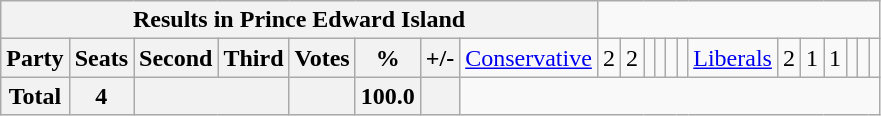<table class="wikitable">
<tr>
<th colspan=9>Results in Prince Edward Island</th>
</tr>
<tr>
<th colspan=2>Party</th>
<th>Seats</th>
<th>Second</th>
<th>Third</th>
<th>Votes</th>
<th>%</th>
<th>+/-<br></th>
<td><a href='#'>Conservative</a></td>
<td align="right">2</td>
<td align="right">2</td>
<td align="right"></td>
<td align="right"></td>
<td align="right"></td>
<td align="right"><br></td>
<td><a href='#'>Liberals</a></td>
<td align="right">2</td>
<td align="right">1</td>
<td align="right">1</td>
<td align="right"></td>
<td align="right"></td>
<td align="right"></td>
</tr>
<tr>
<th colspan="2">Total</th>
<th>4</th>
<th colspan="2"></th>
<th></th>
<th>100.0</th>
<th></th>
</tr>
</table>
